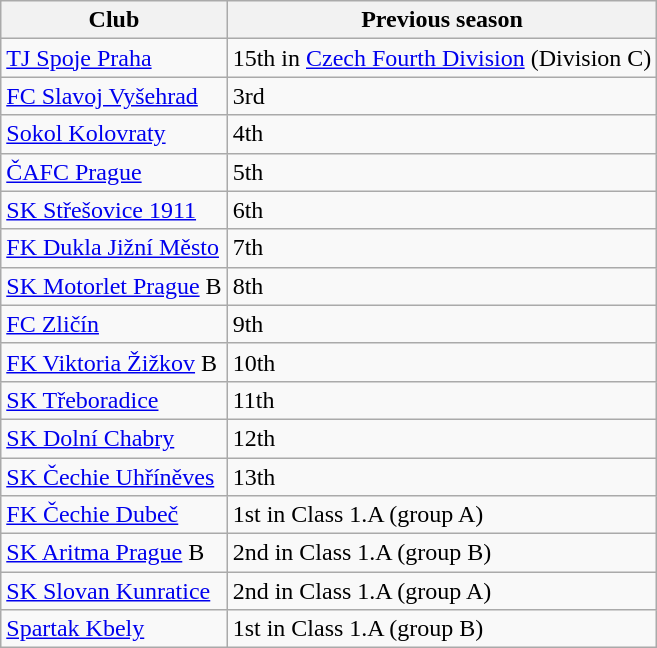<table class="wikitable sortable" style="text-align: left;">
<tr>
<th>Club</th>
<th>Previous season</th>
</tr>
<tr>
<td><a href='#'>TJ Spoje Praha</a></td>
<td>15th in <a href='#'>Czech Fourth Division</a> (Division C)</td>
</tr>
<tr>
<td><a href='#'>FC Slavoj Vyšehrad</a></td>
<td>3rd</td>
</tr>
<tr>
<td><a href='#'>Sokol Kolovraty</a></td>
<td>4th</td>
</tr>
<tr>
<td><a href='#'>ČAFC Prague</a></td>
<td>5th</td>
</tr>
<tr>
<td><a href='#'>SK Střešovice 1911</a></td>
<td>6th</td>
</tr>
<tr>
<td><a href='#'>FK Dukla Jižní Město</a></td>
<td>7th</td>
</tr>
<tr>
<td><a href='#'>SK Motorlet Prague</a> B</td>
<td>8th</td>
</tr>
<tr>
<td><a href='#'>FC Zličín</a></td>
<td>9th</td>
</tr>
<tr>
<td><a href='#'>FK Viktoria Žižkov</a> B</td>
<td>10th</td>
</tr>
<tr>
<td><a href='#'>SK Třeboradice</a></td>
<td>11th</td>
</tr>
<tr>
<td><a href='#'>SK Dolní Chabry</a></td>
<td>12th</td>
</tr>
<tr>
<td><a href='#'>SK Čechie Uhříněves</a></td>
<td>13th</td>
</tr>
<tr>
<td><a href='#'>FK Čechie Dubeč</a></td>
<td>1st in Class 1.A (group A)</td>
</tr>
<tr>
<td><a href='#'>SK Aritma Prague</a> B</td>
<td>2nd in Class 1.A (group B)</td>
</tr>
<tr>
<td><a href='#'>SK Slovan Kunratice</a></td>
<td>2nd in Class 1.A (group A)</td>
</tr>
<tr>
<td><a href='#'>Spartak Kbely</a></td>
<td>1st in Class 1.A (group B)</td>
</tr>
</table>
